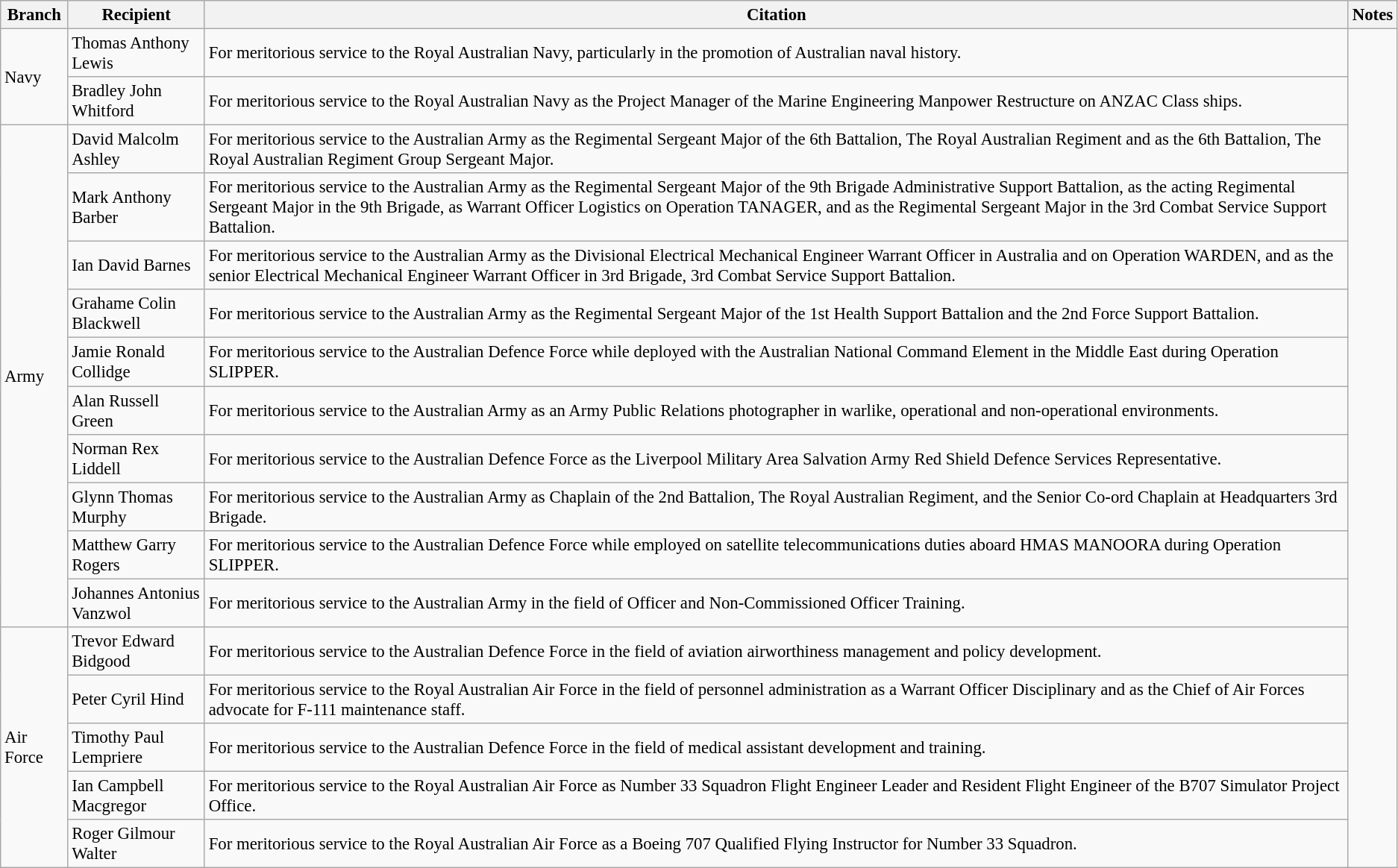<table class="wikitable" style="font-size:95%;">
<tr>
<th>Branch</th>
<th>Recipient</th>
<th>Citation</th>
<th>Notes</th>
</tr>
<tr>
<td rowspan=2>Navy</td>
<td> Thomas Anthony Lewis</td>
<td>For meritorious service to the Royal Australian Navy, particularly in the promotion of Australian naval history.</td>
<td rowspan=17></td>
</tr>
<tr>
<td> Bradley John Whitford</td>
<td>For meritorious service to the Royal Australian Navy as the Project Manager of the Marine Engineering Manpower Restructure on ANZAC Class ships.</td>
</tr>
<tr>
<td rowspan=10>Army</td>
<td> David Malcolm Ashley</td>
<td>For meritorious service to the Australian Army as the Regimental Sergeant Major of the 6th Battalion, The Royal Australian Regiment and as the 6th Battalion, The Royal Australian Regiment Group Sergeant Major.</td>
</tr>
<tr>
<td> Mark Anthony Barber</td>
<td>For meritorious service to the Australian Army as the Regimental Sergeant Major of the 9th Brigade Administrative Support Battalion, as the acting Regimental Sergeant Major in the 9th Brigade, as Warrant Officer Logistics on Operation TANAGER, and as the Regimental Sergeant Major in the 3rd Combat Service Support Battalion.</td>
</tr>
<tr>
<td> Ian David Barnes</td>
<td>For meritorious service to the Australian Army as the Divisional Electrical Mechanical Engineer Warrant Officer in Australia and on Operation WARDEN, and as the senior Electrical Mechanical Engineer Warrant Officer in 3rd Brigade, 3rd Combat Service Support Battalion.</td>
</tr>
<tr>
<td> Grahame Colin Blackwell</td>
<td>For meritorious service to the Australian Army as the Regimental Sergeant Major of the 1st Health Support Battalion and the 2nd Force Support Battalion.</td>
</tr>
<tr>
<td> Jamie Ronald Collidge</td>
<td>For meritorious service to the Australian Defence Force while deployed with the Australian National Command Element in the Middle East during Operation SLIPPER.</td>
</tr>
<tr>
<td> Alan Russell Green</td>
<td>For meritorious service to the Australian Army as an Army Public Relations photographer in warlike, operational and non-operational environments.</td>
</tr>
<tr>
<td> Norman Rex Liddell</td>
<td>For meritorious service to the Australian Defence Force as the Liverpool Military Area Salvation Army Red Shield Defence Services Representative.</td>
</tr>
<tr>
<td> Glynn Thomas Murphy</td>
<td>For meritorious service to the Australian Army as Chaplain of the 2nd Battalion, The Royal Australian Regiment, and the Senior Co-ord Chaplain at Headquarters 3rd Brigade.</td>
</tr>
<tr>
<td> Matthew Garry Rogers</td>
<td>For meritorious service to the Australian Defence Force while employed on satellite telecommunications duties aboard HMAS MANOORA during Operation SLIPPER.</td>
</tr>
<tr>
<td> Johannes Antonius Vanzwol</td>
<td>For meritorious service to the Australian Army in the field of Officer and Non-Commissioned Officer Training.</td>
</tr>
<tr>
<td rowspan=5>Air Force</td>
<td> Trevor Edward Bidgood</td>
<td>For meritorious service to the Australian Defence Force in the field of aviation airworthiness management and policy development.</td>
</tr>
<tr>
<td> Peter Cyril Hind</td>
<td>For meritorious service to the Royal Australian Air Force in the field of personnel administration as a Warrant Officer Disciplinary and as the Chief of Air Forces advocate for F-111 maintenance staff.</td>
</tr>
<tr>
<td> Timothy Paul Lempriere</td>
<td>For meritorious service to the Australian Defence Force in the field of medical assistant development and training.</td>
</tr>
<tr>
<td> Ian Campbell Macgregor</td>
<td>For meritorious service to the Royal Australian Air Force as Number 33 Squadron Flight Engineer Leader and Resident Flight Engineer of the B707 Simulator Project Office.</td>
</tr>
<tr>
<td> Roger Gilmour Walter</td>
<td>For meritorious service to the Royal Australian Air Force as a Boeing 707 Qualified Flying Instructor for Number 33 Squadron.</td>
</tr>
</table>
